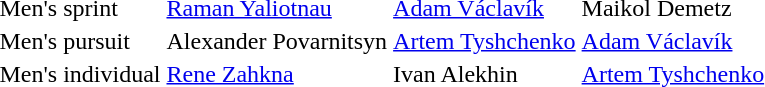<table>
<tr>
<td>Men's sprint</td>
<td> <a href='#'>Raman Yaliotnau</a></td>
<td> <a href='#'>Adam Václavík</a></td>
<td> Maikol Demetz</td>
</tr>
<tr>
<td>Men's pursuit</td>
<td> Alexander Povarnitsyn</td>
<td> <a href='#'>Artem Tyshchenko</a></td>
<td> <a href='#'>Adam Václavík</a></td>
</tr>
<tr>
<td>Men's individual</td>
<td> <a href='#'>Rene Zahkna</a></td>
<td> Ivan Alekhin</td>
<td> <a href='#'>Artem Tyshchenko</a></td>
</tr>
</table>
